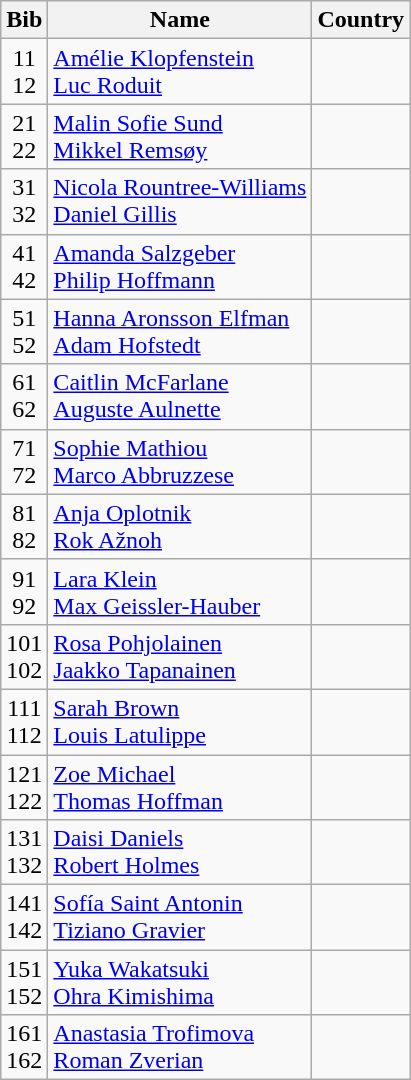<table class="wikitable sortable" style="text-align:center">
<tr>
<th>Bib</th>
<th>Name</th>
<th>Country</th>
</tr>
<tr>
<td>11<br>12</td>
<td align=left><a href='#'>Amélie Klopfenstein</a><br><a href='#'>Luc Roduit</a></td>
<td align=left></td>
</tr>
<tr>
<td>21<br>22</td>
<td align=left><a href='#'>Malin Sofie Sund</a><br><a href='#'>Mikkel Remsøy</a></td>
<td align=left></td>
</tr>
<tr>
<td>31<br>32</td>
<td align=left><a href='#'>Nicola Rountree-Williams</a><br><a href='#'>Daniel Gillis</a></td>
<td align=left></td>
</tr>
<tr>
<td>41<br>42</td>
<td align=left><a href='#'>Amanda Salzgeber</a><br><a href='#'>Philip Hoffmann</a></td>
<td align=left></td>
</tr>
<tr>
<td>51<br>52</td>
<td align=left><a href='#'>Hanna Aronsson Elfman</a><br><a href='#'>Adam Hofstedt</a></td>
<td align=left></td>
</tr>
<tr>
<td>61<br>62</td>
<td align=left><a href='#'>Caitlin McFarlane</a><br><a href='#'>Auguste Aulnette</a></td>
<td align=left></td>
</tr>
<tr>
<td>71<br>72</td>
<td align=left><a href='#'>Sophie Mathiou</a><br><a href='#'>Marco Abbruzzese</a></td>
<td align=left></td>
</tr>
<tr>
<td>81<br>82</td>
<td align=left><a href='#'>Anja Oplotnik</a><br><a href='#'>Rok Ažnoh</a></td>
<td align=left></td>
</tr>
<tr>
<td>91<br>92</td>
<td align=left><a href='#'>Lara Klein</a><br><a href='#'>Max Geissler-Hauber</a></td>
<td align=left></td>
</tr>
<tr>
<td>101<br>102</td>
<td align=left><a href='#'>Rosa Pohjolainen</a><br><a href='#'>Jaakko Tapanainen</a></td>
<td align=left></td>
</tr>
<tr>
<td>111<br>112</td>
<td align=left><a href='#'>Sarah Brown</a><br><a href='#'>Louis Latulippe</a></td>
<td align=left></td>
</tr>
<tr>
<td>121<br>122</td>
<td align=left><a href='#'>Zoe Michael</a><br><a href='#'>Thomas Hoffman</a></td>
<td align=left></td>
</tr>
<tr>
<td>131<br>132</td>
<td align=left><a href='#'>Daisi Daniels</a><br><a href='#'>Robert Holmes</a></td>
<td align=left></td>
</tr>
<tr>
<td>141<br>142</td>
<td align=left><a href='#'>Sofía Saint Antonin</a><br><a href='#'>Tiziano Gravier</a></td>
<td align=left></td>
</tr>
<tr>
<td>151<br>152</td>
<td align=left><a href='#'>Yuka Wakatsuki</a><br><a href='#'>Ohra Kimishima</a></td>
<td align=left></td>
</tr>
<tr>
<td>161<br>162</td>
<td align=left><a href='#'>Anastasia Trofimova</a><br><a href='#'>Roman Zverian</a></td>
<td align=left></td>
</tr>
</table>
